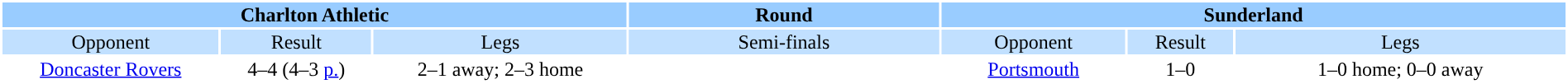<table width="100%" bgcolor=white>
<tr valign=top bgcolor=#99ccff>
<th colspan=3 style="width:40%"><strong>Charlton Athletic</strong></th>
<th style="width:20%"><strong>Round</strong></th>
<th colspan=3 style="width:40%"><strong> Sunderland</strong></th>
</tr>
<tr valign=top align="center" bgcolor=#c1e0ff>
<td>Opponent</td>
<td>Result</td>
<td>Legs</td>
<td bgcolor=#c1e0ff>Semi-finals</td>
<td>Opponent</td>
<td>Result</td>
<td>Legs</td>
</tr>
<tr align="center">
<td><a href='#'>Doncaster Rovers</a></td>
<td>4–4 (4–3 <a href='#'>p.</a>)</td>
<td>2–1 away; 2–3  home</td>
<td></td>
<td><a href='#'>Portsmouth</a></td>
<td>1–0</td>
<td>1–0 home; 0–0 away</td>
</tr>
</table>
